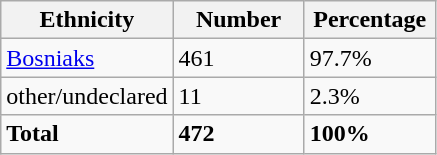<table class="wikitable">
<tr>
<th width="100px">Ethnicity</th>
<th width="80px">Number</th>
<th width="80px">Percentage</th>
</tr>
<tr>
<td><a href='#'>Bosniaks</a></td>
<td>461</td>
<td>97.7%</td>
</tr>
<tr>
<td>other/undeclared</td>
<td>11</td>
<td>2.3%</td>
</tr>
<tr>
<td><strong>Total</strong></td>
<td><strong>472</strong></td>
<td><strong>100%</strong></td>
</tr>
</table>
